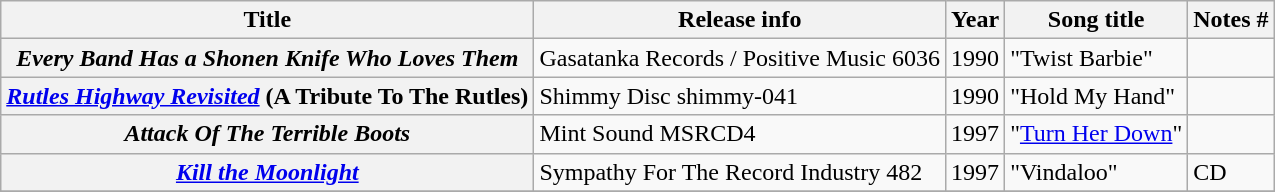<table class="wikitable plainrowheaders sortable">
<tr>
<th scope="col" class="unsortable">Title</th>
<th scope="col">Release info</th>
<th scope="col">Year</th>
<th scope="col">Song title</th>
<th scope="col" class="unsortable">Notes #</th>
</tr>
<tr>
<th scope="row"><em>Every Band Has a Shonen Knife Who Loves Them</em></th>
<td>Gasatanka Records / Positive Music 6036</td>
<td>1990</td>
<td>"Twist Barbie"</td>
<td></td>
</tr>
<tr>
<th scope="row"><em><a href='#'>Rutles Highway Revisited</a></em> (A Tribute To The Rutles)</th>
<td>Shimmy Disc shimmy-041</td>
<td>1990</td>
<td>"Hold My Hand"</td>
<td></td>
</tr>
<tr>
<th scope="row"><em>Attack Of The Terrible Boots</em></th>
<td>Mint Sound MSRCD4</td>
<td>1997</td>
<td>"<a href='#'>Turn Her Down</a>"</td>
<td></td>
</tr>
<tr>
<th scope="row"><em><a href='#'>Kill the Moonlight</a></em></th>
<td>Sympathy For The Record Industry 482</td>
<td>1997</td>
<td>"Vindaloo"</td>
<td>CD</td>
</tr>
<tr>
</tr>
</table>
